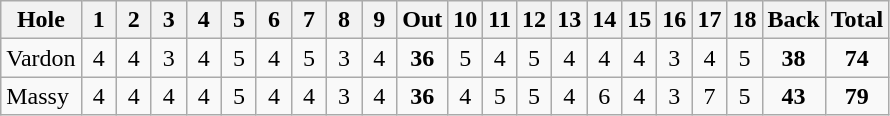<table class="wikitable" style="text-align:center">
<tr>
<th>Hole</th>
<th> 1 </th>
<th> 2 </th>
<th> 3 </th>
<th> 4 </th>
<th> 5 </th>
<th> 6 </th>
<th> 7 </th>
<th> 8 </th>
<th> 9 </th>
<th>Out</th>
<th>10</th>
<th>11</th>
<th>12</th>
<th>13</th>
<th>14</th>
<th>15</th>
<th>16</th>
<th>17</th>
<th>18</th>
<th>Back</th>
<th>Total</th>
</tr>
<tr>
<td align=left> Vardon</td>
<td>4</td>
<td>4</td>
<td>3</td>
<td>4</td>
<td>5</td>
<td>4</td>
<td>5</td>
<td>3</td>
<td>4</td>
<td><strong>36</strong></td>
<td>5</td>
<td>4</td>
<td>5</td>
<td>4</td>
<td>4</td>
<td>4</td>
<td>3</td>
<td>4</td>
<td>5</td>
<td><strong>38</strong></td>
<td><strong>74</strong></td>
</tr>
<tr>
<td align=left> Massy</td>
<td>4</td>
<td>4</td>
<td>4</td>
<td>4</td>
<td>5</td>
<td>4</td>
<td>4</td>
<td>3</td>
<td>4</td>
<td><strong>36</strong></td>
<td>4</td>
<td>5</td>
<td>5</td>
<td>4</td>
<td>6</td>
<td>4</td>
<td>3</td>
<td>7</td>
<td>5</td>
<td><strong>43</strong></td>
<td><strong>79</strong></td>
</tr>
</table>
